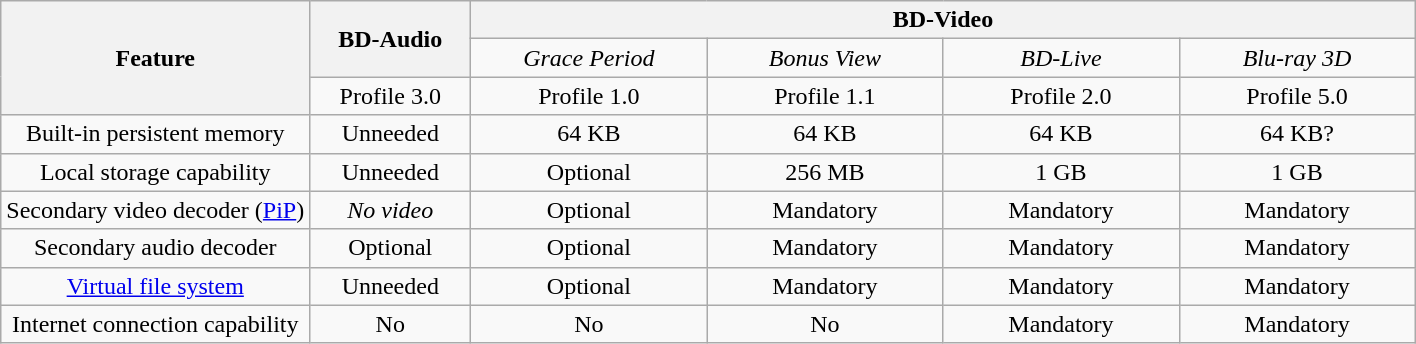<table class="wikitable">
<tr>
<th rowspan="3">Feature</th>
<th rowspan="2">BD-Audio</th>
<th colspan="4">BD-Video</th>
</tr>
<tr style="text-align:center;">
<td style="width:150px;"><em>Grace Period</em></td>
<td style="width:150px;"><em>Bonus View</em></td>
<td style="width:150px;"><em>BD-Live</em></td>
<td style="width:150px;"><em>Blu-ray 3D</em></td>
</tr>
<tr style="text-align:center;">
<td style="width:100px;">Profile 3.0</td>
<td>Profile 1.0</td>
<td>Profile 1.1</td>
<td>Profile 2.0</td>
<td>Profile 5.0</td>
</tr>
<tr style="text-align:center;">
<td>Built-in persistent memory</td>
<td>Unneeded</td>
<td>64 KB</td>
<td>64 KB</td>
<td>64 KB</td>
<td>64 KB?</td>
</tr>
<tr style="text-align:center;">
<td>Local storage capability</td>
<td>Unneeded</td>
<td>Optional</td>
<td>256 MB</td>
<td>1 GB</td>
<td>1 GB</td>
</tr>
<tr style="text-align:center;">
<td>Secondary video decoder (<a href='#'>PiP</a>)</td>
<td><em>No video</em></td>
<td>Optional</td>
<td>Mandatory</td>
<td>Mandatory</td>
<td>Mandatory</td>
</tr>
<tr style="text-align:center;">
<td>Secondary audio decoder</td>
<td>Optional</td>
<td>Optional</td>
<td>Mandatory</td>
<td>Mandatory</td>
<td>Mandatory</td>
</tr>
<tr style="text-align:center;">
<td><a href='#'>Virtual file system</a></td>
<td>Unneeded</td>
<td>Optional</td>
<td>Mandatory</td>
<td>Mandatory</td>
<td>Mandatory</td>
</tr>
<tr style="text-align:center;">
<td>Internet connection capability</td>
<td>No</td>
<td>No</td>
<td>No</td>
<td>Mandatory</td>
<td>Mandatory</td>
</tr>
</table>
